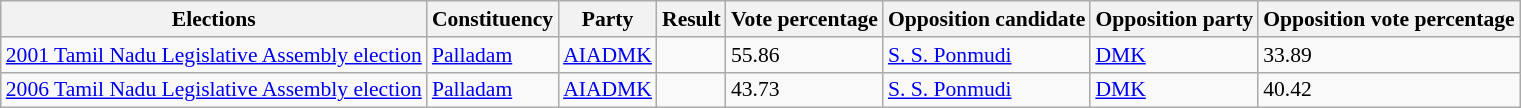<table class="sortable wikitable"style="font-size: 90%">
<tr>
<th>Elections</th>
<th>Constituency</th>
<th>Party</th>
<th>Result</th>
<th>Vote percentage</th>
<th>Opposition candidate</th>
<th>Opposition party</th>
<th>Opposition vote percentage</th>
</tr>
<tr>
<td><a href='#'>2001 Tamil Nadu Legislative Assembly election</a></td>
<td><a href='#'>Palladam</a></td>
<td><a href='#'>AIADMK</a></td>
<td></td>
<td>55.86</td>
<td><a href='#'>S. S. Ponmudi</a></td>
<td><a href='#'>DMK</a></td>
<td>33.89</td>
</tr>
<tr>
<td><a href='#'>2006 Tamil Nadu Legislative Assembly election</a></td>
<td><a href='#'>Palladam</a></td>
<td><a href='#'>AIADMK</a></td>
<td></td>
<td>43.73</td>
<td><a href='#'>S. S. Ponmudi</a></td>
<td><a href='#'>DMK</a></td>
<td>40.42</td>
</tr>
</table>
